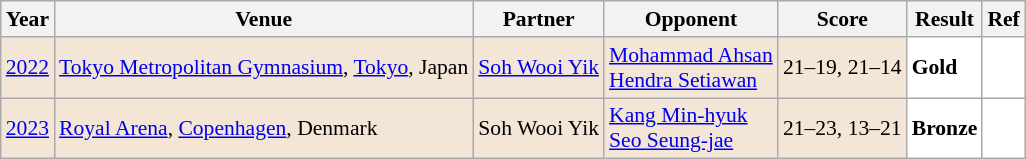<table class="sortable wikitable" style="font-size: 90%;">
<tr>
<th>Year</th>
<th>Venue</th>
<th>Partner</th>
<th>Opponent</th>
<th>Score</th>
<th>Result</th>
<th>Ref</th>
</tr>
<tr style="background:#F3E6D7">
<td align="center"><a href='#'>2022</a></td>
<td align="left"><a href='#'>Tokyo Metropolitan Gymnasium</a>, <a href='#'>Tokyo</a>, Japan</td>
<td align="left"> <a href='#'>Soh Wooi Yik</a></td>
<td align="left"> <a href='#'>Mohammad Ahsan</a><br> <a href='#'>Hendra Setiawan</a></td>
<td align="left">21–19, 21–14</td>
<td style="text-align:left; background:white"> <strong>Gold</strong></td>
<td style="text-align:center; background:white"></td>
</tr>
<tr style="background:#F3E6D7">
<td align="center"><a href='#'>2023</a></td>
<td align="left"><a href='#'>Royal Arena</a>, <a href='#'>Copenhagen</a>, Denmark</td>
<td align="left"> Soh Wooi Yik</td>
<td align="left"> <a href='#'>Kang Min-hyuk</a><br> <a href='#'>Seo Seung-jae</a></td>
<td align="left">21–23, 13–21</td>
<td style="text-align:left; background:white"> <strong>Bronze</strong></td>
<td style="text-align:center; background:white"></td>
</tr>
</table>
